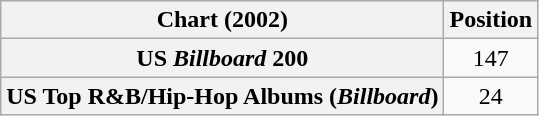<table class="wikitable sortable plainrowheaders" style="text-align:center">
<tr>
<th>Chart (2002)</th>
<th>Position</th>
</tr>
<tr>
<th scope="row">US <em>Billboard</em> 200</th>
<td style="text-align:center">147</td>
</tr>
<tr>
<th scope="row">US Top R&B/Hip-Hop Albums (<em>Billboard</em>)</th>
<td style="text-align:center">24</td>
</tr>
</table>
